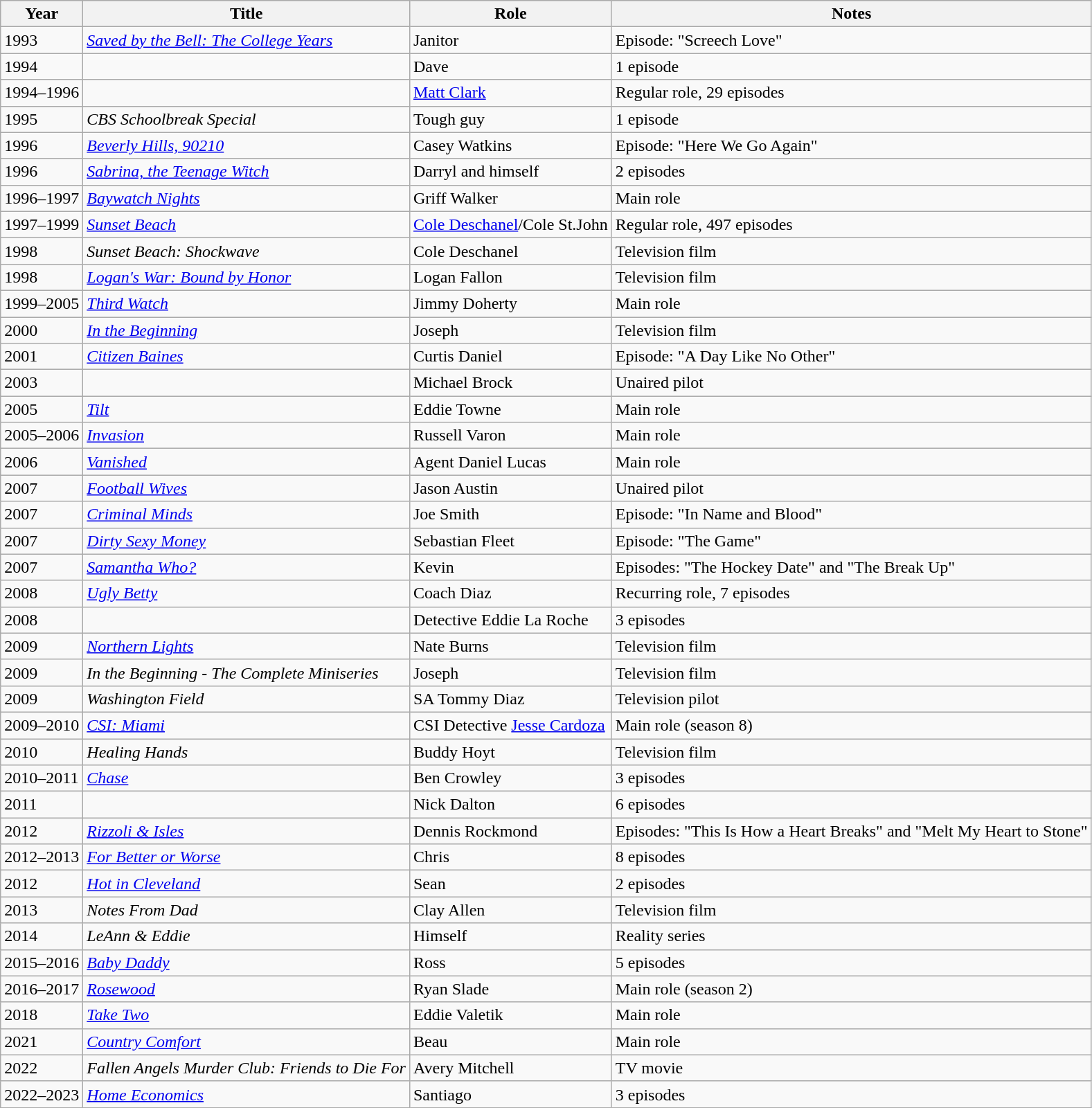<table class="wikitable sortable">
<tr>
<th>Year</th>
<th>Title</th>
<th>Role</th>
<th class="unsortable">Notes</th>
</tr>
<tr>
<td>1993</td>
<td><em><a href='#'>Saved by the Bell: The College Years</a></em></td>
<td>Janitor</td>
<td>Episode: "Screech Love"</td>
</tr>
<tr>
<td>1994</td>
<td><em></em></td>
<td>Dave</td>
<td>1 episode</td>
</tr>
<tr>
<td>1994–1996</td>
<td><em></em></td>
<td><a href='#'>Matt Clark</a></td>
<td>Regular role, 29 episodes</td>
</tr>
<tr>
<td>1995</td>
<td><em>CBS Schoolbreak Special</em></td>
<td>Tough guy</td>
<td>1 episode</td>
</tr>
<tr>
<td>1996</td>
<td><em><a href='#'>Beverly Hills, 90210</a></em></td>
<td>Casey Watkins</td>
<td>Episode: "Here We Go Again"</td>
</tr>
<tr>
<td>1996</td>
<td><em><a href='#'>Sabrina, the Teenage Witch</a></em></td>
<td>Darryl and himself</td>
<td>2 episodes</td>
</tr>
<tr>
<td>1996–1997</td>
<td><em><a href='#'>Baywatch Nights</a></em></td>
<td>Griff Walker</td>
<td>Main role</td>
</tr>
<tr>
<td>1997–1999</td>
<td><em><a href='#'>Sunset Beach</a></em></td>
<td><a href='#'>Cole Deschanel</a>/Cole St.John</td>
<td>Regular role, 497 episodes</td>
</tr>
<tr>
<td>1998</td>
<td><em>Sunset Beach: Shockwave</em></td>
<td>Cole Deschanel</td>
<td>Television film</td>
</tr>
<tr>
<td>1998</td>
<td><em><a href='#'>Logan's War: Bound by Honor</a></em></td>
<td>Logan Fallon</td>
<td>Television film</td>
</tr>
<tr>
<td>1999–2005</td>
<td><em><a href='#'>Third Watch</a></em></td>
<td>Jimmy Doherty</td>
<td>Main role</td>
</tr>
<tr>
<td>2000</td>
<td><em><a href='#'>In the Beginning</a></em></td>
<td>Joseph</td>
<td>Television film</td>
</tr>
<tr>
<td>2001</td>
<td><em><a href='#'>Citizen Baines</a></em></td>
<td>Curtis Daniel</td>
<td>Episode: "A Day Like No Other"</td>
</tr>
<tr>
<td>2003</td>
<td><em></em></td>
<td>Michael Brock</td>
<td>Unaired pilot</td>
</tr>
<tr>
<td>2005</td>
<td><em><a href='#'>Tilt</a></em></td>
<td>Eddie Towne</td>
<td>Main role</td>
</tr>
<tr>
<td>2005–2006</td>
<td><em><a href='#'>Invasion</a></em></td>
<td>Russell Varon</td>
<td>Main role</td>
</tr>
<tr>
<td>2006</td>
<td><em><a href='#'>Vanished</a></em></td>
<td>Agent Daniel Lucas</td>
<td>Main role</td>
</tr>
<tr>
<td>2007</td>
<td><em><a href='#'>Football Wives</a></em></td>
<td>Jason Austin</td>
<td>Unaired pilot</td>
</tr>
<tr>
<td>2007</td>
<td><em><a href='#'>Criminal Minds</a></em></td>
<td>Joe Smith</td>
<td>Episode: "In Name and Blood"</td>
</tr>
<tr>
<td>2007</td>
<td><em><a href='#'>Dirty Sexy Money</a></em></td>
<td>Sebastian Fleet</td>
<td>Episode: "The Game"</td>
</tr>
<tr>
<td>2007</td>
<td><em><a href='#'>Samantha Who?</a></em></td>
<td>Kevin</td>
<td>Episodes: "The Hockey Date" and "The Break Up"</td>
</tr>
<tr>
<td>2008</td>
<td><em><a href='#'>Ugly Betty</a></em></td>
<td>Coach Diaz</td>
<td>Recurring role, 7 episodes</td>
</tr>
<tr>
<td>2008</td>
<td><em></em></td>
<td>Detective Eddie La Roche</td>
<td>3 episodes</td>
</tr>
<tr>
<td>2009</td>
<td><em><a href='#'>Northern Lights</a></em></td>
<td>Nate Burns</td>
<td>Television film</td>
</tr>
<tr>
<td>2009</td>
<td><em>In the Beginning - The Complete Miniseries</em></td>
<td>Joseph</td>
<td>Television film</td>
</tr>
<tr>
<td>2009</td>
<td><em>Washington Field</em></td>
<td>SA Tommy Diaz</td>
<td>Television pilot</td>
</tr>
<tr>
<td>2009–2010</td>
<td><em><a href='#'>CSI: Miami</a></em></td>
<td>CSI Detective <a href='#'>Jesse Cardoza</a></td>
<td>Main role (season 8)</td>
</tr>
<tr>
<td>2010</td>
<td><em>Healing Hands</em></td>
<td>Buddy Hoyt</td>
<td>Television film</td>
</tr>
<tr>
<td>2010–2011</td>
<td><em><a href='#'>Chase</a></em></td>
<td>Ben Crowley</td>
<td>3 episodes</td>
</tr>
<tr>
<td>2011</td>
<td><em></em></td>
<td>Nick Dalton</td>
<td>6 episodes</td>
</tr>
<tr>
<td>2012</td>
<td><em><a href='#'>Rizzoli & Isles</a></em></td>
<td>Dennis Rockmond</td>
<td>Episodes: "This Is How a Heart Breaks" and "Melt My Heart to Stone"</td>
</tr>
<tr>
<td>2012–2013</td>
<td><em><a href='#'>For Better or Worse</a></em></td>
<td>Chris</td>
<td>8 episodes</td>
</tr>
<tr>
<td>2012</td>
<td><em><a href='#'>Hot in Cleveland</a></em></td>
<td>Sean</td>
<td>2 episodes</td>
</tr>
<tr>
<td>2013</td>
<td><em>Notes From Dad</em></td>
<td>Clay Allen</td>
<td>Television film</td>
</tr>
<tr>
<td>2014</td>
<td><em>LeAnn & Eddie</em></td>
<td>Himself</td>
<td>Reality series</td>
</tr>
<tr>
<td>2015–2016</td>
<td><em><a href='#'>Baby Daddy</a></em></td>
<td>Ross</td>
<td>5 episodes</td>
</tr>
<tr>
<td>2016–2017</td>
<td><em><a href='#'>Rosewood</a></em></td>
<td>Ryan Slade</td>
<td>Main role (season 2)</td>
</tr>
<tr>
<td>2018</td>
<td><em><a href='#'>Take Two</a></em></td>
<td>Eddie Valetik</td>
<td>Main role</td>
</tr>
<tr>
<td>2021</td>
<td><em><a href='#'>Country Comfort</a></em></td>
<td>Beau</td>
<td>Main role</td>
</tr>
<tr>
<td>2022</td>
<td><em>Fallen Angels Murder Club: Friends to Die For</em></td>
<td>Avery Mitchell</td>
<td>TV movie</td>
</tr>
<tr>
<td>2022–2023</td>
<td><em><a href='#'>Home Economics</a></em></td>
<td>Santiago</td>
<td>3 episodes</td>
</tr>
</table>
